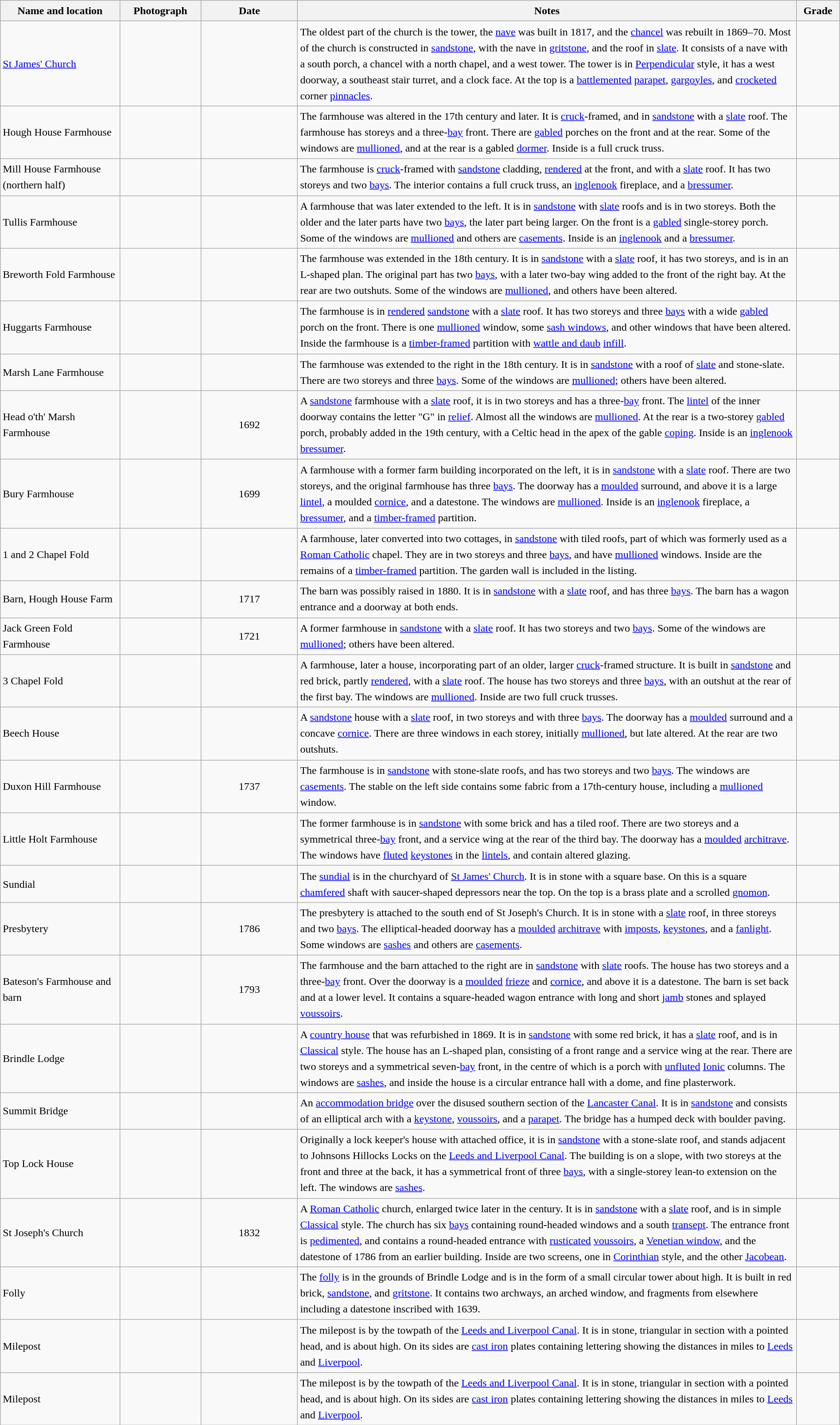<table class="wikitable sortable plainrowheaders" style="width:100%;border:0px;text-align:left;line-height:150%;">
<tr>
<th scope="col"  style="width:150px">Name and location</th>
<th scope="col"  style="width:100px" class="unsortable">Photograph</th>
<th scope="col"  style="width:120px">Date</th>
<th scope="col"  style="width:650px" class="unsortable">Notes</th>
<th scope="col"  style="width:50px">Grade</th>
</tr>
<tr>
<td><a href='#'>St James' Church</a><br><small></small></td>
<td></td>
<td align="center"></td>
<td>The oldest part of the church is the tower, the <a href='#'>nave</a> was built in 1817, and the <a href='#'>chancel</a> was rebuilt in 1869–70.  Most of the church is constructed in <a href='#'>sandstone</a>, with the nave in <a href='#'>gritstone</a>, and the roof in <a href='#'>slate</a>.  It consists of a nave with a south porch, a chancel with a north chapel, and a west tower.  The tower is in <a href='#'>Perpendicular</a> style, it has a west doorway, a southeast stair turret, and a clock face.  At the top is a <a href='#'>battlemented</a> <a href='#'>parapet</a>, <a href='#'>gargoyles</a>, and <a href='#'>crocketed</a> corner <a href='#'>pinnacles</a>.</td>
<td align="center" ></td>
</tr>
<tr>
<td>Hough House Farmhouse<br><small></small></td>
<td></td>
<td align="center"></td>
<td>The farmhouse was altered in the 17th century and later.  It is <a href='#'>cruck</a>-framed, and in <a href='#'>sandstone</a> with a <a href='#'>slate</a> roof.  The farmhouse has  storeys and a three-<a href='#'>bay</a> front.  There are <a href='#'>gabled</a> porches on the front and at the rear.  Some of the windows are <a href='#'>mullioned</a>, and at the rear is a gabled <a href='#'>dormer</a>.  Inside is a full cruck truss.</td>
<td align="center" ></td>
</tr>
<tr>
<td>Mill House Farmhouse (northern half)<br><small></small></td>
<td></td>
<td align="center"></td>
<td>The farmhouse is <a href='#'>cruck</a>-framed with <a href='#'>sandstone</a> cladding, <a href='#'>rendered</a> at the front, and with a <a href='#'>slate</a> roof.  It has two storeys and two <a href='#'>bays</a>.  The interior contains a full cruck truss, an <a href='#'>inglenook</a> fireplace, and a <a href='#'>bressumer</a>.</td>
<td align="center" ></td>
</tr>
<tr>
<td>Tullis Farmhouse<br><small></small></td>
<td></td>
<td align="center"></td>
<td>A farmhouse that was later extended to the left.  It is in <a href='#'>sandstone</a> with <a href='#'>slate</a> roofs and is in two storeys.  Both the older and the later parts have two <a href='#'>bays</a>, the later part being larger.  On the front is a <a href='#'>gabled</a> single-storey porch.  Some of the windows are <a href='#'>mullioned</a> and others are <a href='#'>casements</a>.  Inside is an <a href='#'>inglenook</a> and a <a href='#'>bressumer</a>.</td>
<td align="center" ></td>
</tr>
<tr>
<td>Breworth Fold Farmhouse<br><small></small></td>
<td></td>
<td align="center"></td>
<td>The farmhouse was extended in the 18th century.  It is in <a href='#'>sandstone</a> with a <a href='#'>slate</a> roof, it has two storeys, and is in an L-shaped plan.  The original part has two <a href='#'>bays</a>, with a later two-bay wing added to the front of the right bay.  At the rear are two outshuts.  Some of the windows are <a href='#'>mullioned</a>, and others have been altered.</td>
<td align="center" ></td>
</tr>
<tr>
<td>Huggarts Farmhouse<br><small></small></td>
<td></td>
<td align="center"></td>
<td>The farmhouse is in <a href='#'>rendered</a> <a href='#'>sandstone</a> with a <a href='#'>slate</a> roof.  It has two storeys and three <a href='#'>bays</a> with a wide <a href='#'>gabled</a> porch on the front.  There is one <a href='#'>mullioned</a> window, some <a href='#'>sash windows</a>, and other windows that have been altered.  Inside the farmhouse is a <a href='#'>timber-framed</a> partition with <a href='#'>wattle and daub</a> <a href='#'>infill</a>.</td>
<td align="center" ></td>
</tr>
<tr>
<td>Marsh Lane Farmhouse<br><small></small></td>
<td></td>
<td align="center"></td>
<td>The farmhouse was extended to the right in the 18th century.  It is in <a href='#'>sandstone</a> with a roof of <a href='#'>slate</a> and stone-slate.  There are two storeys and three <a href='#'>bays</a>.  Some of the windows are <a href='#'>mullioned</a>; others have been altered.</td>
<td align="center" ></td>
</tr>
<tr>
<td>Head o'th' Marsh Farmhouse<br><small></small></td>
<td></td>
<td align="center">1692</td>
<td>A <a href='#'>sandstone</a> farmhouse with a <a href='#'>slate</a> roof, it is in two storeys and has a three-<a href='#'>bay</a> front.  The <a href='#'>lintel</a> of the inner doorway contains the letter "G" in <a href='#'>relief</a>.  Almost all the windows are <a href='#'>mullioned</a>.  At the rear is a two-storey <a href='#'>gabled</a> porch, probably added in the 19th century, with a Celtic head in the apex of the gable <a href='#'>coping</a>.  Inside is an <a href='#'>inglenook</a> <a href='#'>bressumer</a>.</td>
<td align="center" ></td>
</tr>
<tr>
<td>Bury Farmhouse<br><small></small></td>
<td></td>
<td align="center">1699</td>
<td>A farmhouse with a former farm building incorporated on the left, it is in <a href='#'>sandstone</a> with a <a href='#'>slate</a> roof.  There are two storeys, and the original farmhouse has three <a href='#'>bays</a>.  The doorway has a <a href='#'>moulded</a> surround, and above it is a large <a href='#'>lintel</a>, a moulded <a href='#'>cornice</a>, and a datestone.  The windows are <a href='#'>mullioned</a>.  Inside is an <a href='#'>inglenook</a> fireplace, a <a href='#'>bressumer</a>, and a <a href='#'>timber-framed</a> partition.</td>
<td align="center" ></td>
</tr>
<tr>
<td>1 and 2 Chapel Fold<br><small></small></td>
<td></td>
<td align="center"></td>
<td>A farmhouse, later converted into two cottages, in <a href='#'>sandstone</a> with tiled roofs, part of which was formerly used as a <a href='#'>Roman Catholic</a> chapel.  They are in two storeys and three <a href='#'>bays</a>, and have <a href='#'>mullioned</a> windows.  Inside are the remains of a <a href='#'>timber-framed</a> partition.  The garden wall is included in the listing.</td>
<td align="center" ></td>
</tr>
<tr>
<td>Barn, Hough House Farm<br><small></small></td>
<td></td>
<td align="center">1717</td>
<td>The barn was possibly raised in 1880.  It is in <a href='#'>sandstone</a> with a <a href='#'>slate</a> roof, and has three <a href='#'>bays</a>.  The barn has a wagon entrance and a doorway at both ends.</td>
<td align="center" ></td>
</tr>
<tr>
<td>Jack Green Fold Farmhouse<br><small></small></td>
<td></td>
<td align="center">1721</td>
<td>A former farmhouse in <a href='#'>sandstone</a> with a <a href='#'>slate</a> roof.  It has two storeys and two <a href='#'>bays</a>.  Some of the windows are <a href='#'>mullioned</a>; others have been altered.</td>
<td align="center" ></td>
</tr>
<tr>
<td>3 Chapel Fold<br><small></small></td>
<td></td>
<td align="center"></td>
<td>A farmhouse, later a house, incorporating part of an older, larger <a href='#'>cruck</a>-framed structure.  It is built in <a href='#'>sandstone</a> and red brick, partly <a href='#'>rendered</a>, with a <a href='#'>slate</a> roof.  The house has two storeys and three <a href='#'>bays</a>, with an outshut at the rear of the first bay.  The windows are <a href='#'>mullioned</a>.  Inside are two full cruck trusses.</td>
<td align="center" ></td>
</tr>
<tr>
<td>Beech House<br><small></small></td>
<td></td>
<td align="center"></td>
<td>A <a href='#'>sandstone</a> house with a <a href='#'>slate</a> roof, in two storeys and with three <a href='#'>bays</a>.  The doorway has a <a href='#'>moulded</a> surround and a concave <a href='#'>cornice</a>.  There are three windows in each storey, initially <a href='#'>mullioned</a>, but late altered.  At the rear are two outshuts.</td>
<td align="center" ></td>
</tr>
<tr>
<td>Duxon Hill Farmhouse<br><small></small></td>
<td></td>
<td align="center">1737</td>
<td>The farmhouse is in <a href='#'>sandstone</a> with stone-slate roofs, and has two storeys and two <a href='#'>bays</a>.  The windows are <a href='#'>casements</a>.  The stable on the left side contains some fabric from a 17th-century house, including a <a href='#'>mullioned</a> window.</td>
<td align="center" ></td>
</tr>
<tr>
<td>Little Holt Farmhouse<br><small></small></td>
<td></td>
<td align="center"></td>
<td>The former farmhouse is in <a href='#'>sandstone</a> with some brick and has a tiled roof.  There are two storeys and a symmetrical three-<a href='#'>bay</a> front, and a service wing at the rear of the third bay.  The doorway has a <a href='#'>moulded</a> <a href='#'>architrave</a>.  The windows have <a href='#'>fluted</a> <a href='#'>keystones</a> in the <a href='#'>lintels</a>, and contain altered glazing.</td>
<td align="center" ></td>
</tr>
<tr>
<td>Sundial<br><small></small></td>
<td></td>
<td align="center"></td>
<td>The <a href='#'>sundial</a> is in the churchyard of <a href='#'>St James' Church</a>.  It is in stone with a square base.  On this is a square <a href='#'>chamfered</a> shaft with saucer-shaped depressors near the top.  On the top is a brass plate and a scrolled <a href='#'>gnomon</a>.</td>
<td align="center" ></td>
</tr>
<tr>
<td>Presbytery<br><small></small></td>
<td></td>
<td align="center">1786</td>
<td>The presbytery is attached to the south end of St Joseph's Church.  It is in stone with a <a href='#'>slate</a> roof, in three storeys and two <a href='#'>bays</a>.  The elliptical-headed doorway has a <a href='#'>moulded</a> <a href='#'>architrave</a> with <a href='#'>imposts</a>, <a href='#'>keystones</a>, and a <a href='#'>fanlight</a>.  Some windows are <a href='#'>sashes</a> and others are <a href='#'>casements</a>.</td>
<td align="center" ></td>
</tr>
<tr>
<td>Bateson's Farmhouse and barn<br><small></small></td>
<td></td>
<td align="center">1793</td>
<td>The farmhouse and the barn attached to the right are in <a href='#'>sandstone</a> with <a href='#'>slate</a> roofs.  The house has two storeys and a three-<a href='#'>bay</a> front.  Over the doorway is a <a href='#'>moulded</a> <a href='#'>frieze</a> and <a href='#'>cornice</a>, and above it is a datestone.  The barn is set back and at a lower level.  It contains a square-headed wagon entrance with long and short <a href='#'>jamb</a> stones and splayed <a href='#'>voussoirs</a>.</td>
<td align="center" ></td>
</tr>
<tr>
<td>Brindle Lodge<br><small></small></td>
<td></td>
<td align="center"></td>
<td>A <a href='#'>country house</a> that was refurbished in 1869.  It is in <a href='#'>sandstone</a> with some red brick, it has a <a href='#'>slate</a> roof, and is in <a href='#'>Classical</a> style.  The house has an L-shaped plan, consisting of a front range and a service wing at the rear.  There are two storeys and a symmetrical seven-<a href='#'>bay</a> front, in the centre of which is a porch with <a href='#'>unfluted</a> <a href='#'>Ionic</a> columns.  The windows are <a href='#'>sashes</a>, and inside the house is a circular entrance hall with a dome, and fine plasterwork.</td>
<td align="center" ></td>
</tr>
<tr>
<td>Summit Bridge<br><small></small></td>
<td></td>
<td align="center"></td>
<td>An <a href='#'>accommodation bridge</a> over the disused southern section of the <a href='#'>Lancaster Canal</a>.  It is in <a href='#'>sandstone</a> and consists of an elliptical arch with a <a href='#'>keystone</a>, <a href='#'>voussoirs</a>, and a <a href='#'>parapet</a>.  The bridge has a humped deck with boulder paving.</td>
<td align="center" ></td>
</tr>
<tr>
<td>Top Lock House<br><small></small></td>
<td></td>
<td align="center"></td>
<td>Originally a lock keeper's house with attached office, it is in <a href='#'>sandstone</a> with a stone-slate roof, and stands adjacent to Johnsons Hillocks Locks on the <a href='#'>Leeds and Liverpool Canal</a>.  The building is on a slope, with two storeys at the front and three at the back, it has a symmetrical front of three <a href='#'>bays</a>, with a single-storey lean-to extension on the left.  The windows are <a href='#'>sashes</a>.</td>
<td align="center" ></td>
</tr>
<tr>
<td>St Joseph's Church<br><small></small></td>
<td></td>
<td align="center">1832</td>
<td>A <a href='#'>Roman Catholic</a> church, enlarged twice later in the century.  It is in <a href='#'>sandstone</a> with a <a href='#'>slate</a> roof, and is in simple <a href='#'>Classical</a> style.  The church has six <a href='#'>bays</a> containing round-headed windows and a south <a href='#'>transept</a>.  The entrance front is <a href='#'>pedimented</a>, and contains a round-headed entrance with <a href='#'>rusticated</a> <a href='#'>voussoirs</a>, a <a href='#'>Venetian window</a>, and the datestone of 1786 from an earlier building.  Inside are two screens, one in <a href='#'>Corinthian</a> style, and the other <a href='#'>Jacobean</a>.</td>
<td align="center" ></td>
</tr>
<tr>
<td>Folly<br><small></small></td>
<td></td>
<td align="center"></td>
<td>The <a href='#'>folly</a> is in the grounds of Brindle Lodge and is in the form of a small circular tower about  high.  It is built in red brick, <a href='#'>sandstone</a>, and <a href='#'>gritstone</a>.  It contains two archways, an arched window, and fragments from elsewhere including a datestone inscribed with 1639.</td>
<td align="center" ></td>
</tr>
<tr>
<td>Milepost<br><small></small></td>
<td></td>
<td align="center"></td>
<td>The milepost is by the towpath of the <a href='#'>Leeds and Liverpool Canal</a>.  It is in stone, triangular in section with a pointed head, and is about  high.  On its sides are <a href='#'>cast iron</a> plates containing lettering showing the distances in miles to <a href='#'>Leeds</a> and <a href='#'>Liverpool</a>.</td>
<td align="center" ></td>
</tr>
<tr>
<td>Milepost<br><small></small></td>
<td></td>
<td align="center"></td>
<td>The milepost is by the towpath of the <a href='#'>Leeds and Liverpool Canal</a>.  It is in stone, triangular in section with a pointed head, and is about  high.  On its sides are <a href='#'>cast iron</a> plates containing lettering showing the distances in miles to <a href='#'>Leeds</a> and <a href='#'>Liverpool</a>.</td>
<td align="center" ></td>
</tr>
<tr>
</tr>
</table>
